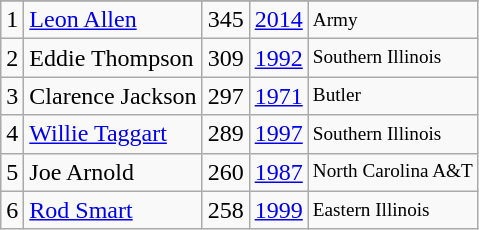<table class="wikitable">
<tr>
</tr>
<tr>
<td>1</td>
<td><a href='#'>Leon Allen</a></td>
<td>345</td>
<td><a href='#'>2014</a></td>
<td style="font-size:80%;">Army</td>
</tr>
<tr>
<td>2</td>
<td>Eddie Thompson</td>
<td>309</td>
<td><a href='#'>1992</a></td>
<td style="font-size:80%;">Southern Illinois</td>
</tr>
<tr>
<td>3</td>
<td>Clarence Jackson</td>
<td>297</td>
<td><a href='#'>1971</a></td>
<td style="font-size:80%;">Butler</td>
</tr>
<tr>
<td>4</td>
<td><a href='#'>Willie Taggart</a></td>
<td>289</td>
<td><a href='#'>1997</a></td>
<td style="font-size:80%;">Southern Illinois</td>
</tr>
<tr>
<td>5</td>
<td>Joe Arnold</td>
<td>260</td>
<td><a href='#'>1987</a></td>
<td style="font-size:80%;">North Carolina A&T</td>
</tr>
<tr>
<td>6</td>
<td><a href='#'>Rod Smart</a></td>
<td>258</td>
<td><a href='#'>1999</a></td>
<td style="font-size:80%;">Eastern Illinois</td>
</tr>
</table>
